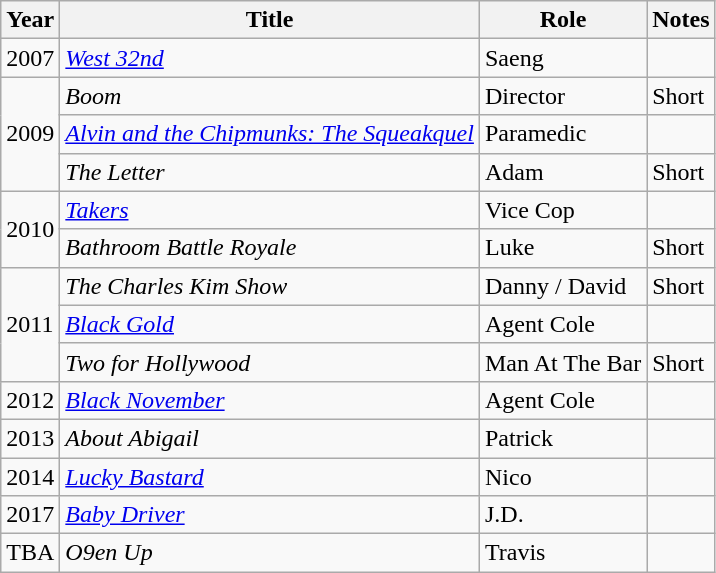<table class="wikitable sortable">
<tr>
<th>Year</th>
<th>Title</th>
<th>Role</th>
<th class="unsortable">Notes</th>
</tr>
<tr>
<td>2007</td>
<td><em><a href='#'>West 32nd</a></em></td>
<td>Saeng</td>
<td></td>
</tr>
<tr>
<td rowspan="3">2009</td>
<td><em>Boom</em></td>
<td>Director</td>
<td>Short</td>
</tr>
<tr>
<td><em><a href='#'>Alvin and the Chipmunks: The Squeakquel</a></em></td>
<td>Paramedic</td>
<td></td>
</tr>
<tr>
<td><em>The Letter</em></td>
<td>Adam</td>
<td>Short</td>
</tr>
<tr>
<td rowspan="2">2010</td>
<td><em><a href='#'>Takers</a></em></td>
<td>Vice Cop</td>
<td></td>
</tr>
<tr>
<td><em>Bathroom Battle Royale</em></td>
<td>Luke</td>
<td>Short</td>
</tr>
<tr>
<td rowspan="3">2011</td>
<td><em>The Charles Kim Show</em></td>
<td>Danny / David</td>
<td>Short</td>
</tr>
<tr>
<td><em><a href='#'>Black Gold</a></em></td>
<td>Agent Cole</td>
<td></td>
</tr>
<tr>
<td><em>Two for Hollywood</em></td>
<td>Man At The Bar</td>
<td>Short</td>
</tr>
<tr>
<td>2012</td>
<td><em><a href='#'>Black November</a></em></td>
<td>Agent Cole</td>
<td></td>
</tr>
<tr>
<td>2013</td>
<td><em>About Abigail</em></td>
<td>Patrick</td>
<td></td>
</tr>
<tr>
<td>2014</td>
<td><em><a href='#'>Lucky Bastard</a></em></td>
<td>Nico</td>
<td></td>
</tr>
<tr>
<td>2017</td>
<td><em><a href='#'>Baby Driver</a></em></td>
<td>J.D.</td>
<td></td>
</tr>
<tr>
<td>TBA</td>
<td><em>O9en Up</em></td>
<td>Travis</td>
<td></td>
</tr>
</table>
